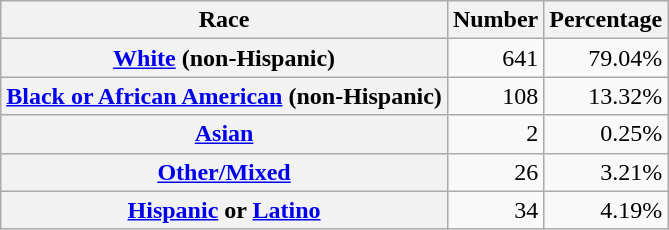<table class="wikitable" style="text-align:right">
<tr>
<th scope="col">Race</th>
<th scope="col">Number</th>
<th scope="col">Percentage</th>
</tr>
<tr>
<th scope="row"><a href='#'>White</a> (non-Hispanic)</th>
<td>641</td>
<td>79.04%</td>
</tr>
<tr>
<th scope="row"><a href='#'>Black or African American</a> (non-Hispanic)</th>
<td>108</td>
<td>13.32%</td>
</tr>
<tr>
<th scope="row"><a href='#'>Asian</a></th>
<td>2</td>
<td>0.25%</td>
</tr>
<tr>
<th scope="row"><a href='#'>Other/Mixed</a></th>
<td>26</td>
<td>3.21%</td>
</tr>
<tr>
<th scope="row"><a href='#'>Hispanic</a> or <a href='#'>Latino</a></th>
<td>34</td>
<td>4.19%</td>
</tr>
</table>
